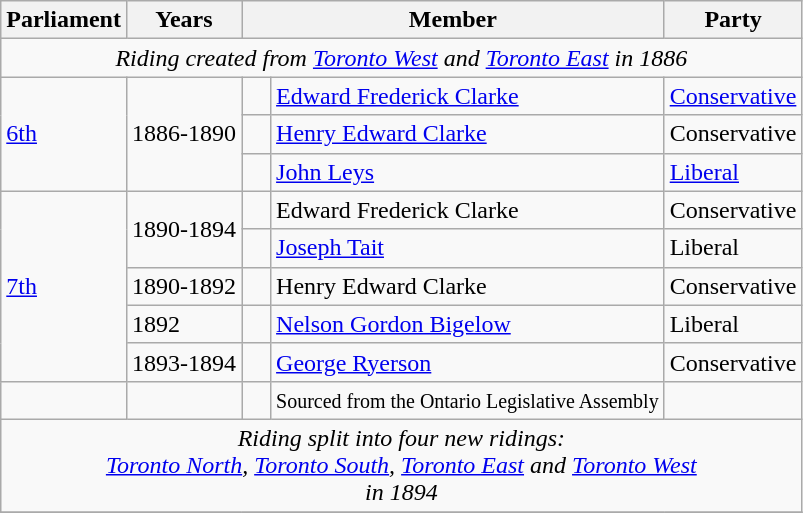<table class="wikitable">
<tr>
<th>Parliament</th>
<th>Years</th>
<th colspan="2">Member</th>
<th>Party</th>
</tr>
<tr>
<td colspan="5" align="center"><em>Riding created from <a href='#'>Toronto West</a> and <a href='#'>Toronto East</a> in 1886</em></td>
</tr>
<tr>
<td rowspan="3"><a href='#'>6th</a></td>
<td rowspan="3">1886-1890</td>
<td>   </td>
<td><a href='#'>Edward Frederick Clarke</a></td>
<td><a href='#'>Conservative</a></td>
</tr>
<tr>
<td>   </td>
<td><a href='#'>Henry Edward Clarke</a></td>
<td>Conservative</td>
</tr>
<tr>
<td>   </td>
<td><a href='#'>John Leys</a></td>
<td><a href='#'>Liberal</a></td>
</tr>
<tr>
<td rowspan="5"><a href='#'>7th</a></td>
<td rowspan="2">1890-1894</td>
<td>   </td>
<td>Edward Frederick Clarke</td>
<td>Conservative</td>
</tr>
<tr>
<td>   </td>
<td><a href='#'>Joseph Tait</a></td>
<td>Liberal</td>
</tr>
<tr>
<td rowpsan="1">1890-1892</td>
<td>   </td>
<td>Henry Edward Clarke</td>
<td>Conservative</td>
</tr>
<tr>
<td rowspan="1">1892</td>
<td>   </td>
<td><a href='#'>Nelson Gordon Bigelow</a></td>
<td>Liberal</td>
</tr>
<tr>
<td rowspan="1">1893-1894</td>
<td>   </td>
<td><a href='#'>George Ryerson</a></td>
<td>Conservative</td>
</tr>
<tr>
<td></td>
<td></td>
<td></td>
<td><small>Sourced from the Ontario Legislative Assembly</small></td>
<td></td>
</tr>
<tr>
<td colspan="5" align="center"><em>Riding split into four new ridings:<br><a href='#'>Toronto North</a>, <a href='#'>Toronto South</a>, <a href='#'>Toronto East</a> and <a href='#'>Toronto West</a><br>in 1894</em></td>
</tr>
<tr>
</tr>
</table>
